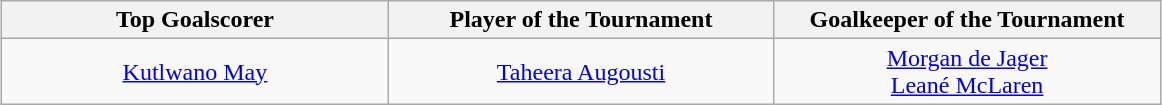<table class=wikitable style="margin:auto; text-align:center">
<tr>
<th style="width: 250px;">Top Goalscorer</th>
<th style="width: 250px;">Player of the Tournament</th>
<th style="width: 250px;">Goalkeeper of the Tournament</th>
</tr>
<tr>
<td> <a href='#'>Kutlwano May</a></td>
<td> <a href='#'>Taheera Augousti</a></td>
<td> <a href='#'>Morgan de Jager</a><br> <a href='#'>Leané McLaren</a></td>
</tr>
</table>
